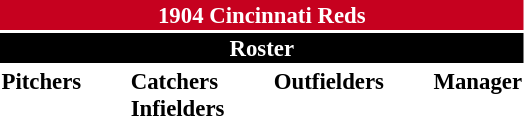<table class="toccolours" style="font-size: 95%;">
<tr>
<th colspan="10" style="background-color: #c6011f; color: white; text-align: center;">1904 Cincinnati Reds</th>
</tr>
<tr>
<td colspan="10" style="background-color: black; color: white; text-align: center;"><strong>Roster</strong></td>
</tr>
<tr>
<td valign="top"><strong>Pitchers</strong><br>





</td>
<td width="25px"></td>
<td valign="top"><strong>Catchers</strong><br>



<strong>Infielders</strong>




</td>
<td width="25px"></td>
<td valign="top"><strong>Outfielders</strong><br>



</td>
<td width="25px"></td>
<td valign="top"><strong>Manager</strong><br></td>
</tr>
</table>
